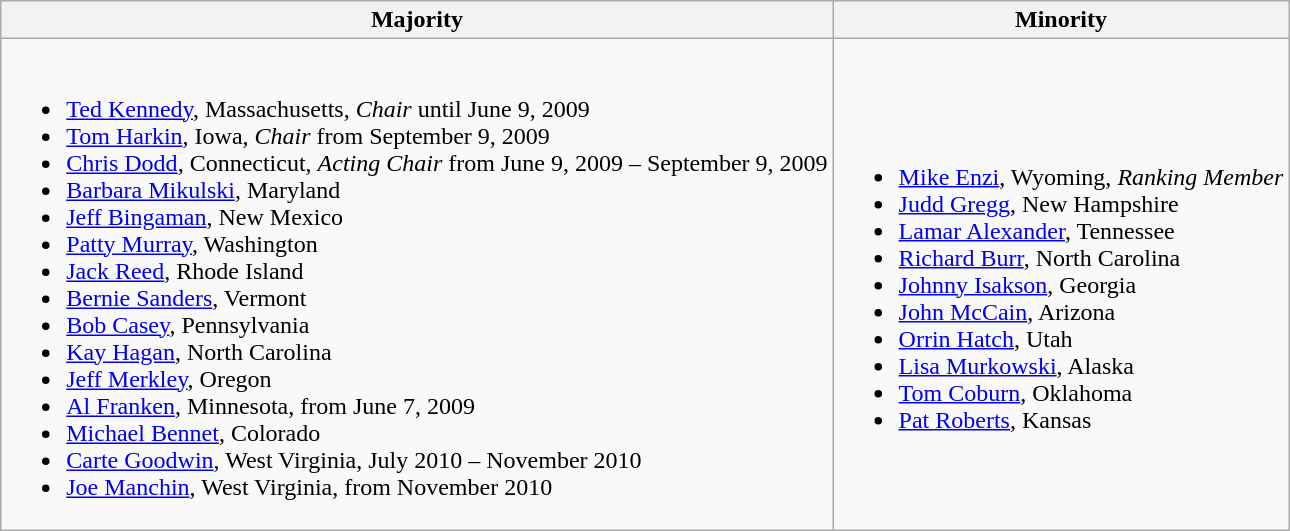<table class=wikitable>
<tr>
<th>Majority</th>
<th>Minority</th>
</tr>
<tr>
<td><br><ul><li><a href='#'>Ted Kennedy</a>, Massachusetts, <em>Chair</em> until June 9, 2009</li><li><a href='#'>Tom Harkin</a>, Iowa, <em>Chair</em> from September 9, 2009</li><li><a href='#'>Chris Dodd</a>, Connecticut, <em>Acting Chair</em> from June 9, 2009 – September 9, 2009</li><li><a href='#'>Barbara Mikulski</a>, Maryland</li><li><a href='#'>Jeff Bingaman</a>, New Mexico</li><li><a href='#'>Patty Murray</a>, Washington</li><li><a href='#'>Jack Reed</a>, Rhode Island</li><li><span><a href='#'>Bernie Sanders</a>, Vermont</span></li><li><a href='#'>Bob Casey</a>, Pennsylvania</li><li><a href='#'>Kay Hagan</a>, North Carolina</li><li><a href='#'>Jeff Merkley</a>, Oregon</li><li><a href='#'>Al Franken</a>, Minnesota, from June 7, 2009</li><li><a href='#'>Michael Bennet</a>, Colorado</li><li><a href='#'>Carte Goodwin</a>, West Virginia, July 2010 – November 2010</li><li><a href='#'>Joe Manchin</a>, West Virginia, from November 2010</li></ul></td>
<td><br><ul><li><a href='#'>Mike Enzi</a>, Wyoming, <em>Ranking Member</em></li><li><a href='#'>Judd Gregg</a>, New Hampshire</li><li><a href='#'>Lamar Alexander</a>, Tennessee</li><li><a href='#'>Richard Burr</a>, North Carolina</li><li><a href='#'>Johnny Isakson</a>, Georgia</li><li><a href='#'>John McCain</a>, Arizona</li><li><a href='#'>Orrin Hatch</a>, Utah</li><li><a href='#'>Lisa Murkowski</a>, Alaska</li><li><a href='#'>Tom Coburn</a>, Oklahoma</li><li><a href='#'>Pat Roberts</a>, Kansas</li></ul></td>
</tr>
</table>
